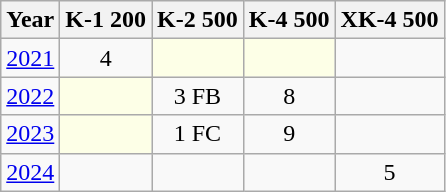<table class="wikitable" style="text-align:center;">
<tr>
<th>Year</th>
<th>K-1 200</th>
<th>K-2 500</th>
<th>K-4 500</th>
<th>XK-4 500</th>
</tr>
<tr>
<td><a href='#'>2021</a></td>
<td>4</td>
<td style="background:#fdffe7"></td>
<td style="background:#fdffe7"></td>
<td></td>
</tr>
<tr>
<td><a href='#'>2022</a></td>
<td style="background:#fdffe7"></td>
<td>3 FB</td>
<td>8</td>
<td></td>
</tr>
<tr>
<td><a href='#'>2023</a></td>
<td style="background:#fdffe7"></td>
<td>1 FC</td>
<td>9</td>
<td></td>
</tr>
<tr>
<td><a href='#'>2024</a></td>
<td></td>
<td></td>
<td></td>
<td>5</td>
</tr>
</table>
